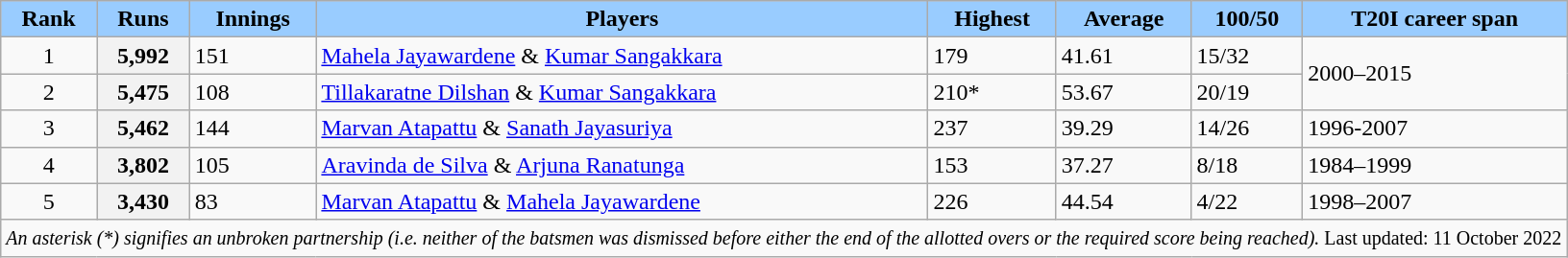<table class="wikitable sortable" style="text-align:centre;">
<tr style="background:#9cf;">
<th style="background:#9cf;" scope="col">Rank</th>
<th scope="col" style="background:#9cf;">Runs</th>
<th scope="col" style="background:#9cf;">Innings</th>
<th scope="col" style="background:#9cf;">Players</th>
<th scope="col" style="background:#9cf;">Highest</th>
<th scope="col" style="background:#9cf;">Average</th>
<th scope="col" style="background:#9cf;">100/50</th>
<th scope="col" style="background:#9cf;">T20I career span</th>
</tr>
<tr>
<td align=center>1</td>
<th scope="row">5,992</th>
<td>151</td>
<td><a href='#'>Mahela Jayawardene</a> & <a href='#'>Kumar Sangakkara</a></td>
<td>179</td>
<td>41.61</td>
<td>15/32</td>
<td rowspan=2>2000–2015</td>
</tr>
<tr>
<td align=center>2</td>
<th scope="row">5,475</th>
<td>108</td>
<td><a href='#'>Tillakaratne Dilshan</a> & <a href='#'>Kumar Sangakkara</a></td>
<td>210*</td>
<td>53.67</td>
<td>20/19</td>
</tr>
<tr>
<td align=center>3</td>
<th scope="row">5,462</th>
<td>144</td>
<td><a href='#'>Marvan Atapattu</a> & <a href='#'>Sanath Jayasuriya</a></td>
<td>237</td>
<td>39.29</td>
<td>14/26</td>
<td>1996-2007</td>
</tr>
<tr>
<td align=center>4</td>
<th scope-"row">3,802</th>
<td>105</td>
<td><a href='#'>Aravinda de Silva</a> & <a href='#'>Arjuna Ranatunga</a></td>
<td>153</td>
<td>37.27</td>
<td>8/18</td>
<td>1984–1999</td>
</tr>
<tr>
<td align=center>5</td>
<th scope="row">3,430</th>
<td>83</td>
<td><a href='#'>Marvan Atapattu</a> & <a href='#'>Mahela Jayawardene</a></td>
<td>226</td>
<td>44.54</td>
<td>4/22</td>
<td>1998–2007</td>
</tr>
<tr class="sortbottom">
<td scope="row" colspan=9><small> <em>An asterisk (*) signifies an unbroken partnership (i.e. neither of the batsmen was dismissed before either the end of the allotted overs or the required score being reached).</em> Last updated: 11 October 2022</small></td>
</tr>
</table>
